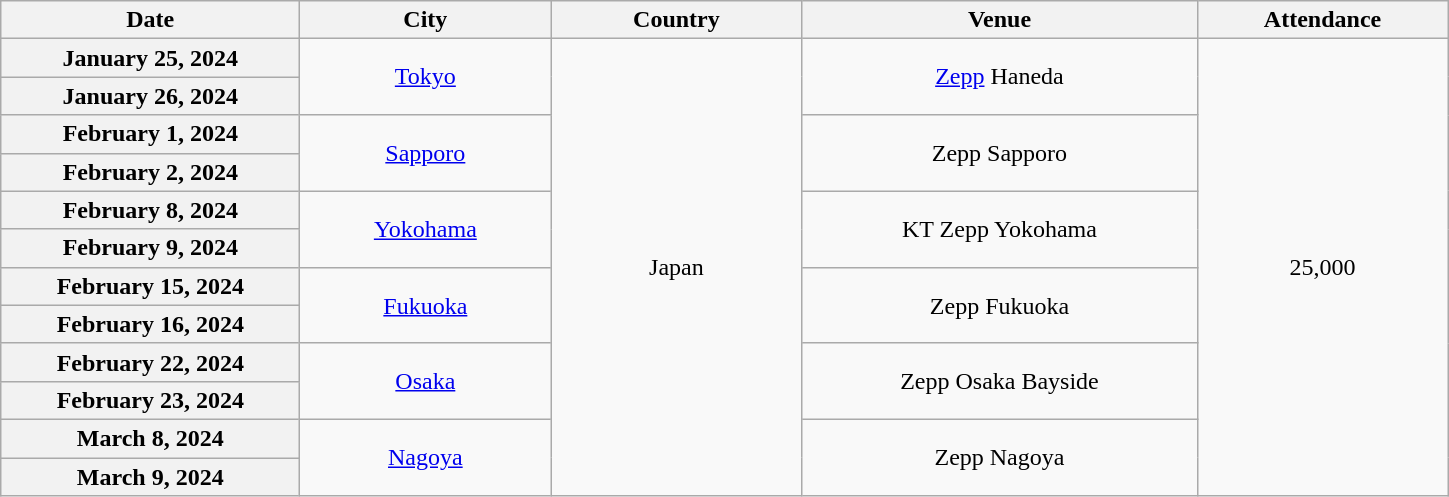<table class="wikitable plainrowheaders" style="text-align:center">
<tr>
<th scope="col" style="width:12em">Date</th>
<th scope="col" style="width:10em">City</th>
<th scope="col" style="width:10em">Country</th>
<th scope="col" style="width:16em">Venue</th>
<th scope="col" style="width:10em">Attendance</th>
</tr>
<tr>
<th scope="row" style="text-align:center">January 25, 2024</th>
<td rowspan="2"><a href='#'>Tokyo</a></td>
<td rowspan="12">Japan</td>
<td rowspan="2"><a href='#'>Zepp</a> Haneda</td>
<td rowspan="12">25,000</td>
</tr>
<tr>
<th scope="row" style="text-align:center">January 26, 2024</th>
</tr>
<tr>
<th scope="row" style="text-align:center">February 1, 2024</th>
<td rowspan="2"><a href='#'>Sapporo</a></td>
<td rowspan="2">Zepp Sapporo</td>
</tr>
<tr>
<th scope="row" style="text-align:center">February 2, 2024</th>
</tr>
<tr>
<th scope="row" style="text-align:center">February 8, 2024</th>
<td rowspan="2"><a href='#'>Yokohama</a></td>
<td rowspan="2">KT Zepp Yokohama</td>
</tr>
<tr>
<th scope="row" style="text-align:center">February 9, 2024</th>
</tr>
<tr>
<th scope="row" style="text-align:center">February 15, 2024</th>
<td rowspan="2"><a href='#'>Fukuoka</a></td>
<td rowspan="2">Zepp Fukuoka</td>
</tr>
<tr>
<th scope="row" style="text-align:center">February 16, 2024</th>
</tr>
<tr>
<th scope="row" style="text-align:center">February 22, 2024</th>
<td rowspan="2"><a href='#'>Osaka</a></td>
<td rowspan="2">Zepp Osaka Bayside</td>
</tr>
<tr>
<th scope="row" style="text-align:center">February 23, 2024</th>
</tr>
<tr>
<th scope="row" style="text-align:center">March 8, 2024</th>
<td rowspan="2"><a href='#'>Nagoya</a></td>
<td rowspan="2">Zepp Nagoya</td>
</tr>
<tr>
<th scope="row" style="text-align:center">March 9, 2024</th>
</tr>
</table>
